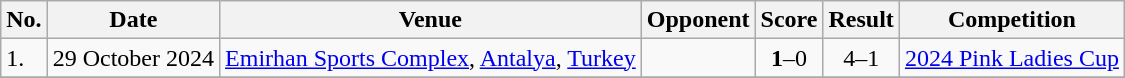<table class="wikitable">
<tr>
<th>No.</th>
<th>Date</th>
<th>Venue</th>
<th>Opponent</th>
<th>Score</th>
<th>Result</th>
<th>Competition</th>
</tr>
<tr>
<td>1.</td>
<td>29 October 2024</td>
<td><a href='#'>Emirhan Sports Complex</a>, <a href='#'>Antalya</a>, <a href='#'>Turkey</a></td>
<td></td>
<td align=center><strong>1</strong>–0</td>
<td align=center>4–1</td>
<td><a href='#'>2024 Pink Ladies Cup</a></td>
</tr>
<tr>
</tr>
</table>
